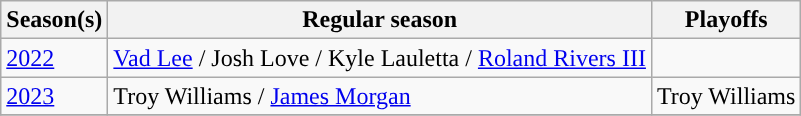<table class="wikitable">
<tr>
<th>Season(s)</th>
<th>Regular season</th>
<th>Playoffs</th>
</tr>
<tr>
<td><a href='#'>2022</a></td>
<td><a href='#'>Vad Lee</a>  / Josh Love  / Kyle Lauletta  / <a href='#'>Roland Rivers III</a> </td>
<td></td>
</tr>
<tr>
<td><a href='#'>2023</a></td>
<td>Troy Williams  / <a href='#'>James Morgan</a> </td>
<td>Troy Williams </td>
</tr>
<tr>
</tr>
</table>
